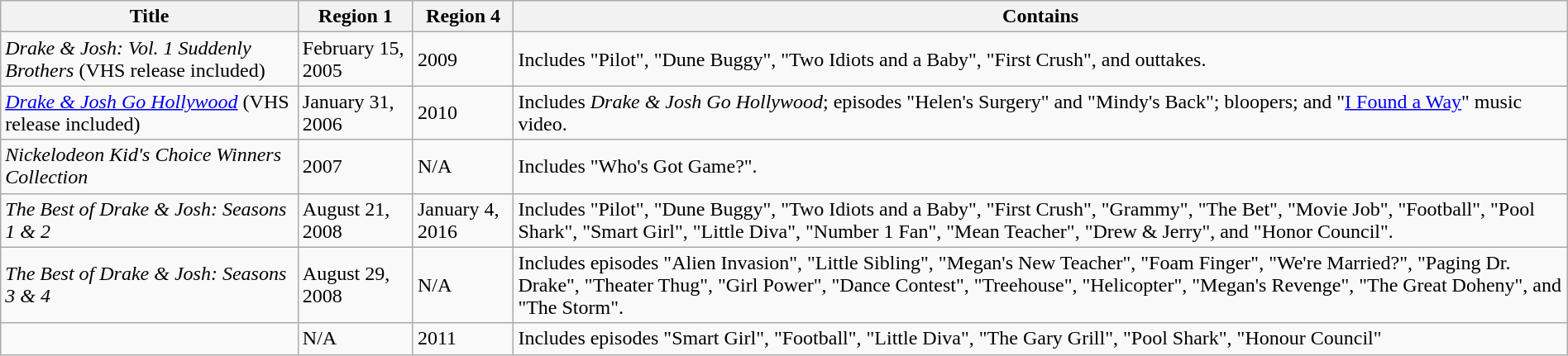<table class="wikitable" style="width:100%;">
<tr>
<th>Title</th>
<th>Region 1</th>
<th>Region 4</th>
<th>Contains</th>
</tr>
<tr>
<td><em>Drake & Josh: Vol. 1 Suddenly Brothers</em> (VHS release included)</td>
<td>February 15, 2005</td>
<td>2009</td>
<td>Includes "Pilot", "Dune Buggy", "Two Idiots and a Baby", "First Crush", and outtakes.</td>
</tr>
<tr>
<td><em><a href='#'>Drake & Josh Go Hollywood</a></em> (VHS release included)</td>
<td>January 31, 2006</td>
<td>2010</td>
<td>Includes <em>Drake & Josh Go Hollywood</em>; episodes "Helen's Surgery" and "Mindy's Back"; bloopers; and "<a href='#'>I Found a Way</a>" music video.</td>
</tr>
<tr>
<td><em>Nickelodeon Kid's Choice Winners Collection</em></td>
<td>2007</td>
<td>N/A</td>
<td>Includes "Who's Got Game?".</td>
</tr>
<tr>
<td><em>The Best of Drake & Josh: Seasons 1 & 2</em></td>
<td>August 21, 2008</td>
<td>January 4, 2016</td>
<td>Includes "Pilot", "Dune Buggy", "Two Idiots and a Baby", "First Crush", "Grammy", "The Bet", "Movie Job", "Football", "Pool Shark", "Smart Girl", "Little Diva", "Number 1 Fan", "Mean Teacher", "Drew & Jerry", and "Honor Council".</td>
</tr>
<tr>
<td><em>The Best of Drake & Josh: Seasons 3 & 4</em></td>
<td>August 29, 2008</td>
<td>N/A</td>
<td>Includes episodes "Alien Invasion", "Little Sibling", "Megan's New Teacher", "Foam Finger", "We're Married?", "Paging Dr. Drake", "Theater Thug", "Girl Power", "Dance Contest", "Treehouse", "Helicopter", "Megan's Revenge", "The Great Doheny", and "The Storm".</td>
</tr>
<tr>
<td></td>
<td>N/A</td>
<td>2011</td>
<td>Includes episodes "Smart Girl", "Football", "Little Diva", "The Gary Grill", "Pool Shark", "Honour Council"</td>
</tr>
</table>
